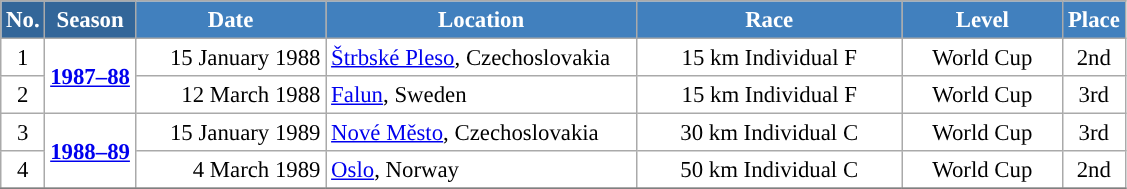<table class="wikitable sortable" style="font-size:95%; text-align:center; border:grey solid 1px; border-collapse:collapse; background:#ffffff;">
<tr style="background:#efefef;">
<th style="background-color:#369; color:white;">No.</th>
<th style="background-color:#369; color:white;">Season</th>
<th style="background-color:#4180be; color:white; width:120px;">Date</th>
<th style="background-color:#4180be; color:white; width:200px;">Location</th>
<th style="background-color:#4180be; color:white; width:170px;">Race</th>
<th style="background-color:#4180be; color:white; width:100px;">Level</th>
<th style="background-color:#4180be; color:white;">Place</th>
</tr>
<tr>
<td align=center>1</td>
<td rowspan=2 align=center><strong><a href='#'>1987–88</a></strong></td>
<td align=right>15 January 1988</td>
<td align=left> <a href='#'>Štrbské Pleso</a>, Czechoslovakia</td>
<td>15 km Individual F</td>
<td>World Cup</td>
<td>2nd</td>
</tr>
<tr>
<td align=center>2</td>
<td align=right>12 March 1988</td>
<td align=left> <a href='#'>Falun</a>, Sweden</td>
<td>15 km Individual F</td>
<td>World Cup</td>
<td>3rd</td>
</tr>
<tr>
<td align=center>3</td>
<td rowspan=2 align=center><strong><a href='#'>1988–89</a></strong></td>
<td align=right>15 January 1989</td>
<td align=left> <a href='#'>Nové Město</a>, Czechoslovakia</td>
<td>30 km Individual C</td>
<td>World Cup</td>
<td>3rd</td>
</tr>
<tr>
<td align=center>4</td>
<td align=right>4 March 1989</td>
<td align=left> <a href='#'>Oslo</a>, Norway</td>
<td>50 km Individual C</td>
<td>World Cup</td>
<td>2nd</td>
</tr>
<tr>
</tr>
</table>
